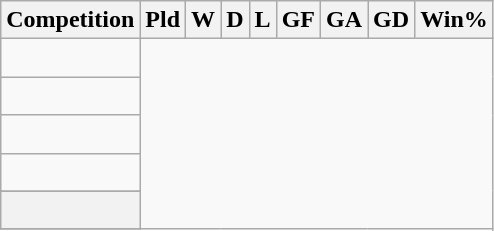<table class="wikitable unsortable plainrowheaders" style="text-align:center">
<tr>
<th scope="col">Competition</th>
<th scope="col">Pld</th>
<th scope="col">W</th>
<th scope="col">D</th>
<th scope="col">L</th>
<th scope="col">GF</th>
<th scope="col">GA</th>
<th scope="col">GD</th>
<th scope="col">Win%</th>
</tr>
<tr>
<td align=left><br></td>
</tr>
<tr>
<td align=left><br></td>
</tr>
<tr>
<td align=left><br></td>
</tr>
<tr>
<td align=left><br></td>
</tr>
<tr>
</tr>
<tr class="sortbottom">
<th><br></th>
</tr>
<tr class="sortbottom">
</tr>
</table>
